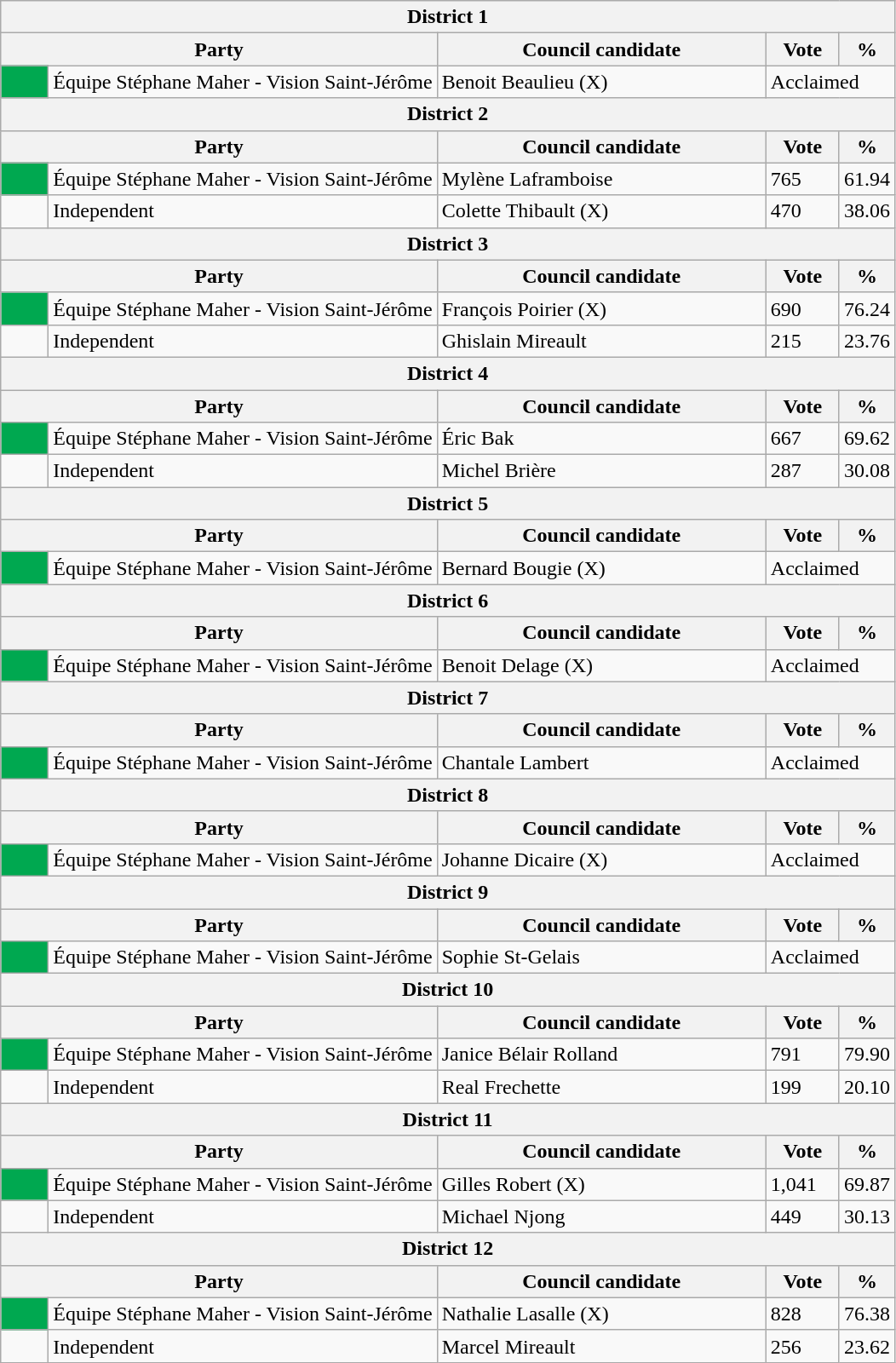<table class="wikitable">
<tr>
<th colspan="5">District 1</th>
</tr>
<tr>
<th bgcolor="#DDDDFF" width="230px" colspan="2">Party</th>
<th bgcolor="#DDDDFF" width="250px">Council candidate</th>
<th bgcolor="#DDDDFF" width="50px">Vote</th>
<th bgcolor="#DDDDFF" width="30px">%</th>
</tr>
<tr>
<td bgcolor=#00A850 width="30px"> </td>
<td>Équipe Stéphane Maher - Vision Saint-Jérôme</td>
<td>Benoit Beaulieu (X)</td>
<td colspan="2">Acclaimed</td>
</tr>
<tr>
<th colspan="5">District 2</th>
</tr>
<tr>
<th bgcolor="#DDDDFF" width="230px" colspan="2">Party</th>
<th bgcolor="#DDDDFF" width="250px">Council candidate</th>
<th bgcolor="#DDDDFF" width="50px">Vote</th>
<th bgcolor="#DDDDFF" width="30px">%</th>
</tr>
<tr>
<td bgcolor=#00A850 width="30px"> </td>
<td>Équipe Stéphane Maher - Vision Saint-Jérôme</td>
<td>Mylène Laframboise</td>
<td>765</td>
<td>61.94</td>
</tr>
<tr>
<td> </td>
<td>Independent</td>
<td>Colette Thibault (X)</td>
<td>470</td>
<td>38.06</td>
</tr>
<tr>
<th colspan="5">District 3</th>
</tr>
<tr>
<th bgcolor="#DDDDFF" width="230px" colspan="2">Party</th>
<th bgcolor="#DDDDFF" width="250px">Council candidate</th>
<th bgcolor="#DDDDFF" width="50px">Vote</th>
<th bgcolor="#DDDDFF" width="30px">%</th>
</tr>
<tr>
<td bgcolor=#00A850 width="30px"> </td>
<td>Équipe Stéphane Maher - Vision Saint-Jérôme</td>
<td>François Poirier (X)</td>
<td>690</td>
<td>76.24</td>
</tr>
<tr>
<td> </td>
<td>Independent</td>
<td>Ghislain Mireault</td>
<td>215</td>
<td>23.76</td>
</tr>
<tr>
<th colspan="5">District 4</th>
</tr>
<tr>
<th bgcolor="#DDDDFF" width="230px" colspan="2">Party</th>
<th bgcolor="#DDDDFF" width="250px">Council candidate</th>
<th bgcolor="#DDDDFF" width="50px">Vote</th>
<th bgcolor="#DDDDFF" width="30px">%</th>
</tr>
<tr>
<td bgcolor=#00A850 width="30px"> </td>
<td>Équipe Stéphane Maher - Vision Saint-Jérôme</td>
<td>Éric Bak</td>
<td>667</td>
<td>69.62</td>
</tr>
<tr>
<td> </td>
<td>Independent</td>
<td>Michel Brière</td>
<td>287</td>
<td>30.08</td>
</tr>
<tr>
<th colspan="5">District 5</th>
</tr>
<tr>
<th bgcolor="#DDDDFF" width="230px" colspan="2">Party</th>
<th bgcolor="#DDDDFF" width="250px">Council candidate</th>
<th bgcolor="#DDDDFF" width="50px">Vote</th>
<th bgcolor="#DDDDFF" width="30px">%</th>
</tr>
<tr>
<td bgcolor=#00A850 width="30px"> </td>
<td>Équipe Stéphane Maher - Vision Saint-Jérôme</td>
<td>Bernard Bougie (X)</td>
<td colspan="2">Acclaimed</td>
</tr>
<tr>
<th colspan="5">District 6</th>
</tr>
<tr>
<th bgcolor="#DDDDFF" width="230px" colspan="2">Party</th>
<th bgcolor="#DDDDFF" width="250px">Council candidate</th>
<th bgcolor="#DDDDFF" width="50px">Vote</th>
<th bgcolor="#DDDDFF" width="30px">%</th>
</tr>
<tr>
<td bgcolor=#00A850 width="30px"> </td>
<td>Équipe Stéphane Maher - Vision Saint-Jérôme</td>
<td>Benoit Delage (X)</td>
<td colspan="2">Acclaimed</td>
</tr>
<tr>
<th colspan="5">District 7</th>
</tr>
<tr>
<th bgcolor="#DDDDFF" width="230px" colspan="2">Party</th>
<th bgcolor="#DDDDFF" width="250px">Council candidate</th>
<th bgcolor="#DDDDFF" width="50px">Vote</th>
<th bgcolor="#DDDDFF" width="30px">%</th>
</tr>
<tr>
<td bgcolor=#00A850 width="30px"> </td>
<td>Équipe Stéphane Maher - Vision Saint-Jérôme</td>
<td>Chantale Lambert</td>
<td colspan="2">Acclaimed</td>
</tr>
<tr>
<th colspan="5">District 8</th>
</tr>
<tr>
<th bgcolor="#DDDDFF" width="230px" colspan="2">Party</th>
<th bgcolor="#DDDDFF" width="250px">Council candidate</th>
<th bgcolor="#DDDDFF" width="50px">Vote</th>
<th bgcolor="#DDDDFF" width="30px">%</th>
</tr>
<tr>
<td bgcolor=#00A850 width="30px"> </td>
<td>Équipe Stéphane Maher - Vision Saint-Jérôme</td>
<td>Johanne Dicaire (X)</td>
<td colspan="2">Acclaimed</td>
</tr>
<tr>
<th colspan="5">District 9</th>
</tr>
<tr>
<th bgcolor="#DDDDFF" width="230px" colspan="2">Party</th>
<th bgcolor="#DDDDFF" width="250px">Council candidate</th>
<th bgcolor="#DDDDFF" width="50px">Vote</th>
<th bgcolor="#DDDDFF" width="30px">%</th>
</tr>
<tr>
<td bgcolor=#00A850 width="30px"> </td>
<td>Équipe Stéphane Maher - Vision Saint-Jérôme</td>
<td>Sophie St-Gelais</td>
<td colspan="2">Acclaimed</td>
</tr>
<tr>
<th colspan="5">District 10</th>
</tr>
<tr>
<th bgcolor="#DDDDFF" width="230px" colspan="2">Party</th>
<th bgcolor="#DDDDFF" width="250px">Council candidate</th>
<th bgcolor="#DDDDFF" width="50px">Vote</th>
<th bgcolor="#DDDDFF" width="30px">%</th>
</tr>
<tr>
<td bgcolor=#00A850 width="30px"> </td>
<td>Équipe Stéphane Maher - Vision Saint-Jérôme</td>
<td>Janice Bélair Rolland</td>
<td>791</td>
<td>79.90</td>
</tr>
<tr>
<td> </td>
<td>Independent</td>
<td>Real Frechette</td>
<td>199</td>
<td>20.10</td>
</tr>
<tr>
<th colspan="5">District 11</th>
</tr>
<tr>
<th bgcolor="#DDDDFF" width="230px" colspan="2">Party</th>
<th bgcolor="#DDDDFF" width="250px">Council candidate</th>
<th bgcolor="#DDDDFF" width="50px">Vote</th>
<th bgcolor="#DDDDFF" width="30px">%</th>
</tr>
<tr>
<td bgcolor=#00A850 width="30px"> </td>
<td>Équipe Stéphane Maher - Vision Saint-Jérôme</td>
<td>Gilles Robert (X)</td>
<td>1,041</td>
<td>69.87</td>
</tr>
<tr>
<td> </td>
<td>Independent</td>
<td>Michael Njong</td>
<td>449</td>
<td>30.13</td>
</tr>
<tr>
<th colspan="5">District 12</th>
</tr>
<tr>
<th bgcolor="#DDDDFF" width="230px" colspan="2">Party</th>
<th bgcolor="#DDDDFF" width="250px">Council candidate</th>
<th bgcolor="#DDDDFF" width="50px">Vote</th>
<th bgcolor="#DDDDFF" width="30px">%</th>
</tr>
<tr>
<td bgcolor=#00A850 width="30px"> </td>
<td>Équipe Stéphane Maher - Vision Saint-Jérôme</td>
<td>Nathalie Lasalle (X)</td>
<td>828</td>
<td>76.38</td>
</tr>
<tr>
<td> </td>
<td>Independent</td>
<td>Marcel Mireault</td>
<td>256</td>
<td>23.62</td>
</tr>
</table>
